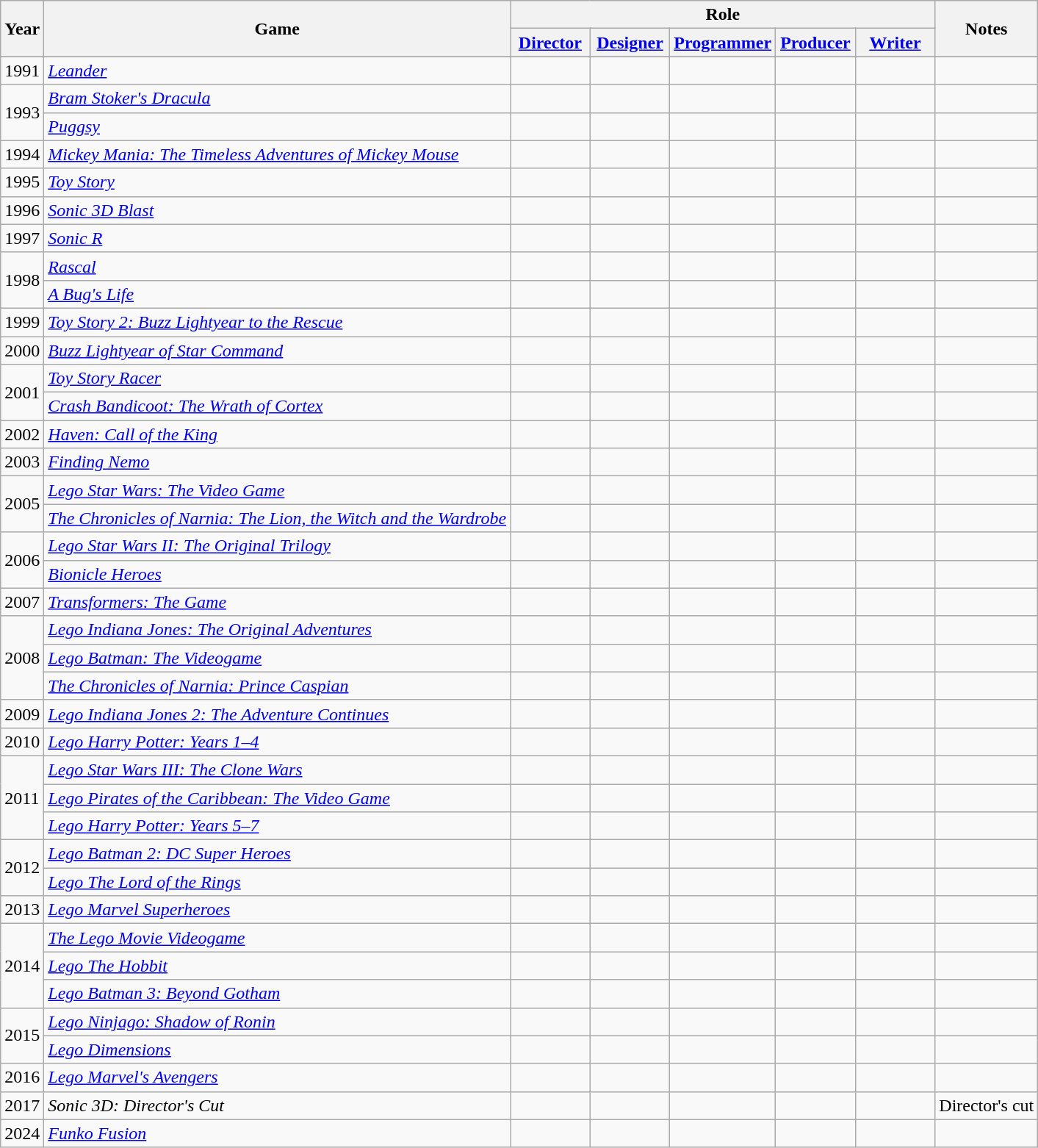<table class="wikitable sortable">
<tr>
<th scope="col" rowspan="2">Year</th>
<th scope="col" rowspan="2">Game</th>
<th scope="col" colspan="5">Role</th>
<th scope="col" rowspan="2" class="unsortable">Notes</th>
</tr>
<tr>
<th width="65"><a href='#'>Director</a></th>
<th width="65"><a href='#'>Designer</a></th>
<th width="65"><a href='#'>Programmer</a></th>
<th width="65"><a href='#'>Producer</a></th>
<th width="65"><a href='#'>Writer</a></th>
</tr>
<tr>
</tr>
<tr>
<td>1991</td>
<td><em><a href='#'>Leander</a></em></td>
<td></td>
<td></td>
<td></td>
<td></td>
<td></td>
<td></td>
</tr>
<tr>
<td rowspan=2>1993</td>
<td><em><a href='#'>Bram Stoker's Dracula</a></em></td>
<td></td>
<td></td>
<td></td>
<td></td>
<td></td>
<td></td>
</tr>
<tr>
<td><em><a href='#'>Puggsy</a></em></td>
<td></td>
<td></td>
<td></td>
<td></td>
<td></td>
<td></td>
</tr>
<tr>
<td>1994</td>
<td><em><a href='#'>Mickey Mania: The Timeless Adventures of Mickey Mouse</a></em></td>
<td></td>
<td></td>
<td></td>
<td></td>
<td></td>
<td></td>
</tr>
<tr>
<td>1995</td>
<td><em><a href='#'>Toy Story</a></em></td>
<td></td>
<td></td>
<td></td>
<td></td>
<td></td>
<td></td>
</tr>
<tr>
<td>1996</td>
<td><em><a href='#'>Sonic 3D Blast</a></em></td>
<td></td>
<td></td>
<td></td>
<td></td>
<td></td>
<td></td>
</tr>
<tr>
<td>1997</td>
<td><em><a href='#'>Sonic R</a></em></td>
<td></td>
<td></td>
<td></td>
<td></td>
<td></td>
<td></td>
</tr>
<tr>
<td rowspan=2>1998</td>
<td><em><a href='#'>Rascal</a></em></td>
<td></td>
<td></td>
<td></td>
<td></td>
<td></td>
<td></td>
</tr>
<tr>
<td><em><a href='#'>A Bug's Life</a></em></td>
<td></td>
<td></td>
<td></td>
<td></td>
<td></td>
<td></td>
</tr>
<tr>
<td>1999</td>
<td><em><a href='#'>Toy Story 2: Buzz Lightyear to the Rescue</a></em></td>
<td></td>
<td></td>
<td></td>
<td></td>
<td></td>
<td></td>
</tr>
<tr>
<td>2000</td>
<td><em><a href='#'>Buzz Lightyear of Star Command</a></em></td>
<td></td>
<td></td>
<td></td>
<td></td>
<td></td>
<td></td>
</tr>
<tr>
<td rowspan=2>2001</td>
<td><em><a href='#'>Toy Story Racer</a></em></td>
<td></td>
<td></td>
<td></td>
<td></td>
<td></td>
<td></td>
</tr>
<tr>
<td><em><a href='#'>Crash Bandicoot: The Wrath of Cortex</a></em></td>
<td></td>
<td></td>
<td></td>
<td></td>
<td></td>
<td></td>
</tr>
<tr>
<td>2002</td>
<td><em><a href='#'>Haven: Call of the King</a></em></td>
<td></td>
<td></td>
<td></td>
<td></td>
<td></td>
<td></td>
</tr>
<tr>
<td>2003</td>
<td><em><a href='#'>Finding Nemo</a></em></td>
<td></td>
<td></td>
<td></td>
<td></td>
<td></td>
<td></td>
</tr>
<tr>
<td rowspan=2>2005</td>
<td><em><a href='#'>Lego Star Wars: The Video Game</a></em></td>
<td></td>
<td></td>
<td></td>
<td></td>
<td></td>
<td></td>
</tr>
<tr>
<td><em><a href='#'>The Chronicles of Narnia: The Lion, the Witch and the Wardrobe</a></em></td>
<td></td>
<td></td>
<td></td>
<td></td>
<td></td>
<td></td>
</tr>
<tr>
<td rowspan=2>2006</td>
<td><em><a href='#'>Lego Star Wars II: The Original Trilogy</a></em></td>
<td></td>
<td></td>
<td></td>
<td></td>
<td></td>
<td></td>
</tr>
<tr>
<td><em><a href='#'>Bionicle Heroes</a></em></td>
<td></td>
<td></td>
<td></td>
<td></td>
<td></td>
<td></td>
</tr>
<tr>
<td>2007</td>
<td><em><a href='#'>Transformers: The Game</a></em></td>
<td></td>
<td></td>
<td></td>
<td></td>
<td></td>
<td></td>
</tr>
<tr>
<td rowspan=3>2008</td>
<td><em><a href='#'>Lego Indiana Jones: The Original Adventures</a></em></td>
<td></td>
<td></td>
<td></td>
<td></td>
<td></td>
<td></td>
</tr>
<tr>
<td><em><a href='#'>Lego Batman: The Videogame</a></em></td>
<td></td>
<td></td>
<td></td>
<td></td>
<td></td>
<td></td>
</tr>
<tr>
<td><em><a href='#'>The Chronicles of Narnia: Prince Caspian</a></em></td>
<td></td>
<td></td>
<td></td>
<td></td>
<td></td>
<td></td>
</tr>
<tr>
<td>2009</td>
<td><em><a href='#'>Lego Indiana Jones 2: The Adventure Continues</a></em></td>
<td></td>
<td></td>
<td></td>
<td></td>
<td></td>
<td></td>
</tr>
<tr>
<td>2010</td>
<td><em><a href='#'>Lego Harry Potter: Years 1–4</a></em></td>
<td></td>
<td></td>
<td></td>
<td></td>
<td></td>
<td></td>
</tr>
<tr>
<td rowspan=3>2011</td>
<td><em><a href='#'>Lego Star Wars III: The Clone Wars</a></em></td>
<td></td>
<td></td>
<td></td>
<td></td>
<td></td>
<td></td>
</tr>
<tr>
<td><em><a href='#'>Lego Pirates of the Caribbean: The Video Game</a></em></td>
<td></td>
<td></td>
<td></td>
<td></td>
<td></td>
<td></td>
</tr>
<tr>
<td><em><a href='#'>Lego Harry Potter: Years 5–7</a></em></td>
<td></td>
<td></td>
<td></td>
<td></td>
<td></td>
<td></td>
</tr>
<tr>
<td rowspan="2">2012</td>
<td><em><a href='#'>Lego Batman 2: DC Super Heroes</a></em></td>
<td></td>
<td></td>
<td></td>
<td></td>
<td></td>
<td></td>
</tr>
<tr>
<td><em><a href='#'>Lego The Lord of the Rings</a></em></td>
<td></td>
<td></td>
<td></td>
<td></td>
<td></td>
<td></td>
</tr>
<tr>
<td>2013</td>
<td><em><a href='#'>Lego Marvel Superheroes</a></em></td>
<td></td>
<td></td>
<td></td>
<td></td>
<td></td>
<td></td>
</tr>
<tr>
<td rowspan=3>2014</td>
<td><em><a href='#'>The Lego Movie Videogame</a></em></td>
<td></td>
<td></td>
<td></td>
<td></td>
<td></td>
<td></td>
</tr>
<tr>
<td><em><a href='#'>Lego The Hobbit</a></em></td>
<td></td>
<td></td>
<td></td>
<td></td>
<td></td>
<td></td>
</tr>
<tr>
<td><em><a href='#'>Lego Batman 3: Beyond Gotham</a></em></td>
<td></td>
<td></td>
<td></td>
<td></td>
<td></td>
<td></td>
</tr>
<tr>
<td rowspan="2">2015</td>
<td><em><a href='#'>Lego Ninjago: Shadow of Ronin</a></em></td>
<td></td>
<td></td>
<td></td>
<td></td>
<td></td>
<td></td>
</tr>
<tr>
<td><em><a href='#'>Lego Dimensions</a></em></td>
<td></td>
<td></td>
<td></td>
<td></td>
<td></td>
<td></td>
</tr>
<tr>
<td>2016</td>
<td><em><a href='#'>Lego Marvel's Avengers</a></em></td>
<td></td>
<td></td>
<td></td>
<td></td>
<td></td>
<td></td>
</tr>
<tr>
<td>2017</td>
<td><em>Sonic 3D: Director's Cut</em></td>
<td></td>
<td></td>
<td></td>
<td></td>
<td></td>
<td>Director's cut</td>
</tr>
<tr>
<td>2024</td>
<td><em><a href='#'>Funko Fusion</a></em></td>
<td></td>
<td></td>
<td></td>
<td></td>
<td></td>
<td></td>
</tr>
</table>
